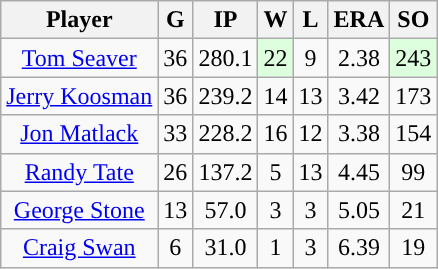<table class="wikitable sortable">
<tr>
<th>Player</th>
<th>G</th>
<th>IP</th>
<th>W</th>
<th>L</th>
<th>ERA</th>
<th>SO</th>
</tr>
<tr align="center">
<td><a href='#'>Tom Seaver</a></td>
<td>36</td>
<td>280.1</td>
<td style="background:#DDFFDD;">22</td>
<td>9</td>
<td>2.38</td>
<td style="background:#DDFFDD;">243</td>
</tr>
<tr align="center">
<td><a href='#'>Jerry Koosman</a></td>
<td>36</td>
<td>239.2</td>
<td>14</td>
<td>13</td>
<td>3.42</td>
<td>173</td>
</tr>
<tr align="center">
<td><a href='#'>Jon Matlack</a></td>
<td>33</td>
<td>228.2</td>
<td>16</td>
<td>12</td>
<td>3.38</td>
<td>154</td>
</tr>
<tr align="center">
<td><a href='#'>Randy Tate</a></td>
<td>26</td>
<td>137.2</td>
<td>5</td>
<td>13</td>
<td>4.45</td>
<td>99</td>
</tr>
<tr align="center">
<td><a href='#'>George Stone</a></td>
<td>13</td>
<td>57.0</td>
<td>3</td>
<td>3</td>
<td>5.05</td>
<td>21</td>
</tr>
<tr align="center">
<td><a href='#'>Craig Swan</a></td>
<td>6</td>
<td>31.0</td>
<td>1</td>
<td>3</td>
<td>6.39</td>
<td>19</td>
</tr>
</table>
